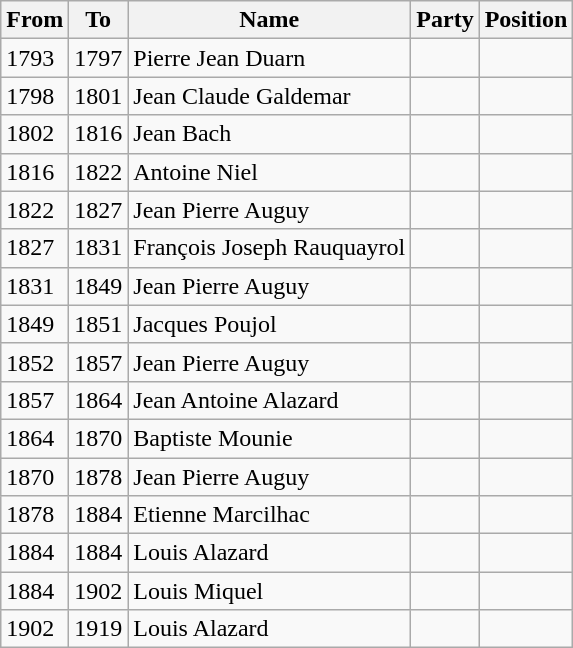<table class="wikitable">
<tr>
<th>From</th>
<th>To</th>
<th>Name</th>
<th>Party</th>
<th>Position</th>
</tr>
<tr>
<td>1793</td>
<td>1797</td>
<td>Pierre Jean Duarn</td>
<td></td>
<td></td>
</tr>
<tr>
<td>1798</td>
<td>1801</td>
<td>Jean Claude Galdemar</td>
<td></td>
<td></td>
</tr>
<tr>
<td>1802</td>
<td>1816</td>
<td>Jean Bach</td>
<td></td>
<td></td>
</tr>
<tr>
<td>1816</td>
<td>1822</td>
<td>Antoine Niel</td>
<td></td>
<td></td>
</tr>
<tr>
<td>1822</td>
<td>1827</td>
<td>Jean Pierre Auguy</td>
<td></td>
<td></td>
</tr>
<tr>
<td>1827</td>
<td>1831</td>
<td>François Joseph Rauquayrol</td>
<td></td>
<td></td>
</tr>
<tr>
<td>1831</td>
<td>1849</td>
<td>Jean Pierre Auguy</td>
<td></td>
<td></td>
</tr>
<tr>
<td>1849</td>
<td>1851</td>
<td>Jacques Poujol</td>
<td></td>
<td></td>
</tr>
<tr>
<td>1852</td>
<td>1857</td>
<td>Jean Pierre Auguy</td>
<td></td>
<td></td>
</tr>
<tr>
<td>1857</td>
<td>1864</td>
<td>Jean Antoine Alazard</td>
<td></td>
<td></td>
</tr>
<tr>
<td>1864</td>
<td>1870</td>
<td>Baptiste Mounie</td>
<td></td>
<td></td>
</tr>
<tr>
<td>1870</td>
<td>1878</td>
<td>Jean Pierre Auguy</td>
<td></td>
<td></td>
</tr>
<tr>
<td>1878</td>
<td>1884</td>
<td>Etienne Marcilhac</td>
<td></td>
<td></td>
</tr>
<tr>
<td>1884</td>
<td>1884</td>
<td>Louis Alazard</td>
<td></td>
<td></td>
</tr>
<tr>
<td>1884</td>
<td>1902</td>
<td>Louis Miquel</td>
<td></td>
<td></td>
</tr>
<tr>
<td>1902</td>
<td>1919</td>
<td>Louis Alazard</td>
<td></td>
<td></td>
</tr>
</table>
